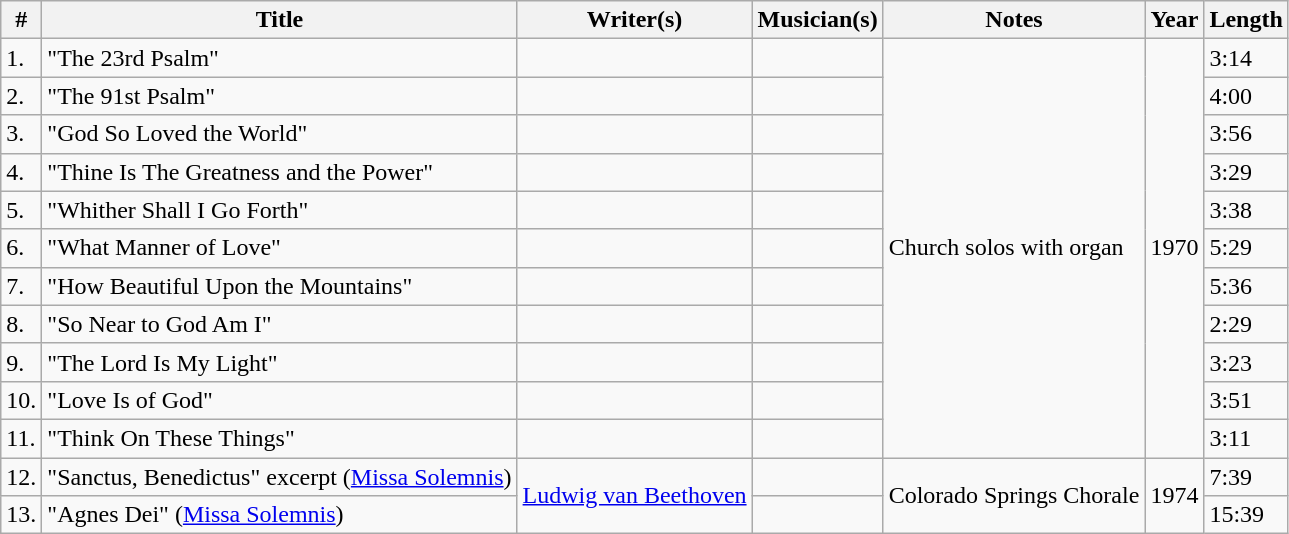<table class="wikitable">
<tr>
<th>#</th>
<th>Title</th>
<th>Writer(s)</th>
<th>Musician(s)</th>
<th>Notes</th>
<th>Year</th>
<th>Length</th>
</tr>
<tr>
<td>1.</td>
<td>"The 23rd Psalm"</td>
<td></td>
<td></td>
<td rowspan="11">Church solos with organ</td>
<td rowspan="11">1970</td>
<td>3:14</td>
</tr>
<tr>
<td>2.</td>
<td>"The 91st Psalm"</td>
<td></td>
<td></td>
<td>4:00</td>
</tr>
<tr>
<td>3.</td>
<td>"God So Loved the World"</td>
<td></td>
<td></td>
<td>3:56</td>
</tr>
<tr>
<td>4.</td>
<td>"Thine Is The Greatness and the Power"</td>
<td></td>
<td></td>
<td>3:29</td>
</tr>
<tr>
<td>5.</td>
<td>"Whither Shall I Go Forth"</td>
<td></td>
<td></td>
<td>3:38</td>
</tr>
<tr>
<td>6.</td>
<td>"What Manner of Love"</td>
<td></td>
<td></td>
<td>5:29</td>
</tr>
<tr>
<td>7.</td>
<td>"How Beautiful Upon the Mountains"</td>
<td></td>
<td></td>
<td>5:36</td>
</tr>
<tr>
<td>8.</td>
<td>"So Near to God Am I"</td>
<td></td>
<td></td>
<td>2:29</td>
</tr>
<tr>
<td>9.</td>
<td>"The Lord Is My Light"</td>
<td></td>
<td></td>
<td>3:23</td>
</tr>
<tr>
<td>10.</td>
<td>"Love Is of God"</td>
<td></td>
<td></td>
<td>3:51</td>
</tr>
<tr>
<td>11.</td>
<td>"Think On These Things"</td>
<td></td>
<td></td>
<td>3:11</td>
</tr>
<tr>
<td>12.</td>
<td>"Sanctus, Benedictus" excerpt (<a href='#'>Missa Solemnis</a>)</td>
<td rowspan="2"><a href='#'>Ludwig van Beethoven</a></td>
<td></td>
<td rowspan="2">Colorado Springs Chorale</td>
<td rowspan="2">1974</td>
<td>7:39</td>
</tr>
<tr>
<td>13.</td>
<td>"Agnes Dei" (<a href='#'>Missa Solemnis</a>)</td>
<td></td>
<td>15:39</td>
</tr>
</table>
